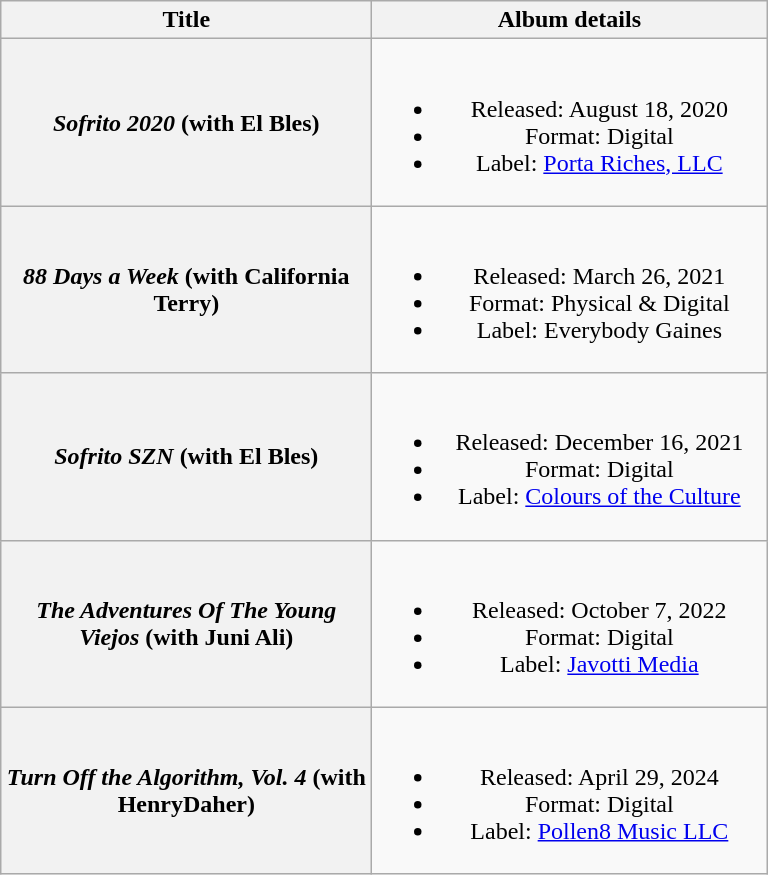<table class="wikitable plainrowheaders" style="text-align:center;">
<tr>
<th scope="col" style="width:15em;">Title</th>
<th scope="col" style="width:16em;">Album details</th>
</tr>
<tr>
<th scope="row"><em>Sofrito 2020</em> (with El Bles) </th>
<td><br><ul><li>Released: August 18, 2020</li><li>Format: Digital</li><li>Label: <a href='#'>Porta Riches, LLC</a></li></ul></td>
</tr>
<tr>
<th scope="row"><em>88 Days a Week</em> (with California Terry) </th>
<td><br><ul><li>Released: March 26, 2021</li><li>Format: Physical & Digital</li><li>Label: Everybody Gaines</li></ul></td>
</tr>
<tr>
<th scope="row"><em>Sofrito SZN</em> (with El Bles) </th>
<td><br><ul><li>Released: December 16, 2021</li><li>Format: Digital</li><li>Label: <a href='#'>Colours of the Culture</a></li></ul></td>
</tr>
<tr>
<th scope="row"><em>The Adventures Of The Young Viejos</em> (with Juni Ali) </th>
<td><br><ul><li>Released: October 7, 2022</li><li>Format: Digital</li><li>Label: <a href='#'>Javotti Media</a></li></ul></td>
</tr>
<tr>
<th scope="row"><em>Turn Off the Algorithm, Vol. 4</em> (with HenryDaher) </th>
<td><br><ul><li>Released: April 29, 2024</li><li>Format: Digital</li><li>Label: <a href='#'>Pollen8 Music LLC</a></li></ul></td>
</tr>
</table>
